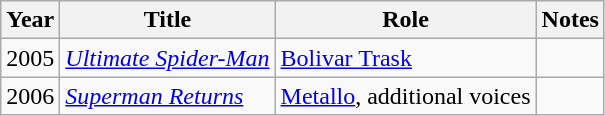<table class="wikitable sortable">
<tr>
<th>Year</th>
<th>Title</th>
<th>Role</th>
<th class="unsortable">Notes</th>
</tr>
<tr>
<td>2005</td>
<td><em><a href='#'>Ultimate Spider-Man</a></em></td>
<td><a href='#'>Bolivar Trask</a></td>
<td></td>
</tr>
<tr>
<td>2006</td>
<td><em><a href='#'>Superman Returns</a></em></td>
<td><a href='#'>Metallo</a>, additional voices</td>
<td></td>
</tr>
</table>
